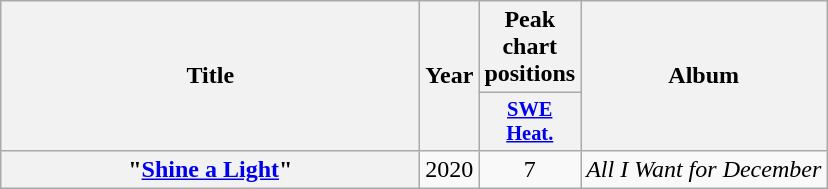<table class="wikitable plainrowheaders" style="text-align:center;">
<tr>
<th scope="col" rowspan="2" style="width:17em;">Title</th>
<th scope="col" rowspan="2" style="width:1em;">Year</th>
<th scope="col">Peak chart positions</th>
<th scope="col" rowspan="2">Album</th>
</tr>
<tr>
<th scope="col" style="width:3em;font-size:85%;"><a href='#'>SWE<br>Heat.</a><br></th>
</tr>
<tr>
<th scope="row">"<a href='#'>Shine a Light</a>"</th>
<td>2020</td>
<td>7</td>
<td><em>All I Want for December</em></td>
</tr>
</table>
